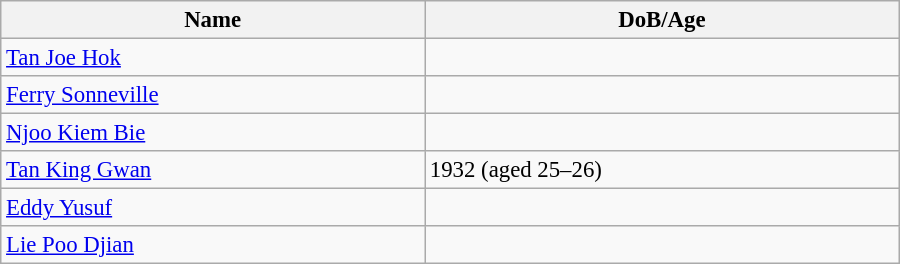<table class="wikitable" style="width:600px; font-size:95%;">
<tr>
<th align="left">Name</th>
<th align="left">DoB/Age</th>
</tr>
<tr>
<td align="left"><a href='#'>Tan Joe Hok</a></td>
<td align="left"></td>
</tr>
<tr>
<td align="left"><a href='#'>Ferry Sonneville</a></td>
<td align="left"></td>
</tr>
<tr>
<td align="left"><a href='#'>Njoo Kiem Bie</a></td>
<td align="left"></td>
</tr>
<tr>
<td align="left"><a href='#'>Tan King Gwan</a></td>
<td align="left">1932 (aged 25–26)</td>
</tr>
<tr>
<td align="left"><a href='#'>Eddy Yusuf</a></td>
<td align="left"></td>
</tr>
<tr>
<td align="left"><a href='#'>Lie Poo Djian</a></td>
<td align="left"></td>
</tr>
</table>
